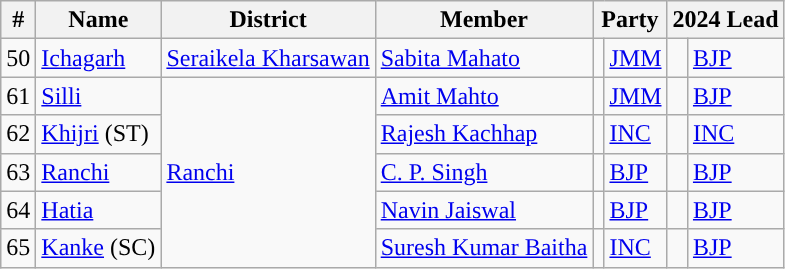<table class="wikitable">
<tr>
<th>#</th>
<th>Name</th>
<th>District</th>
<th>Member</th>
<th colspan="2">Party</th>
<th colspan="2">2024 Lead</th>
</tr>
<tr>
<td>50</td>
<td><a href='#'>Ichagarh</a></td>
<td><a href='#'>Seraikela Kharsawan</a></td>
<td><a href='#'>Sabita Mahato</a></td>
<td style="background-color: "></td>
<td><a href='#'>JMM</a></td>
<td style="background-color: "></td>
<td><a href='#'>BJP</a></td>
</tr>
<tr>
<td>61</td>
<td><a href='#'>Silli</a></td>
<td rowspan="5"><a href='#'>Ranchi</a></td>
<td><a href='#'>Amit Mahto</a></td>
<td style="background-color: "></td>
<td><a href='#'>JMM</a></td>
<td style="background-color: "></td>
<td><a href='#'>BJP</a></td>
</tr>
<tr>
<td>62</td>
<td><a href='#'>Khijri</a> (ST)</td>
<td><a href='#'>Rajesh Kachhap</a></td>
<td style="background-color: "></td>
<td><a href='#'>INC</a></td>
<td style="background-color: "></td>
<td><a href='#'>INC</a></td>
</tr>
<tr>
<td>63</td>
<td><a href='#'>Ranchi</a></td>
<td><a href='#'>C. P. Singh</a></td>
<td style="background-color: "></td>
<td><a href='#'>BJP</a></td>
<td style="background-color: "></td>
<td><a href='#'>BJP</a></td>
</tr>
<tr>
<td>64</td>
<td><a href='#'>Hatia</a></td>
<td><a href='#'>Navin Jaiswal</a></td>
<td style="background-color: "></td>
<td><a href='#'>BJP</a></td>
<td style="background-color: "></td>
<td><a href='#'>BJP</a></td>
</tr>
<tr>
<td>65</td>
<td><a href='#'>Kanke</a> (SC)</td>
<td><a href='#'>Suresh Kumar Baitha</a></td>
<td style="background-color: "></td>
<td><a href='#'>INC</a></td>
<td style="background-color: "></td>
<td><a href='#'>BJP</a></td>
</tr>
</table>
